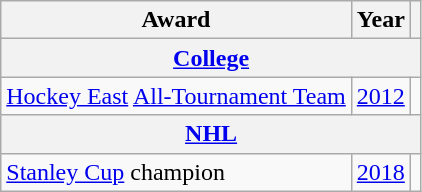<table class="wikitable">
<tr>
<th>Award</th>
<th>Year</th>
<th></th>
</tr>
<tr>
<th colspan="3"><a href='#'>College</a></th>
</tr>
<tr>
<td><a href='#'>Hockey East</a> <a href='#'>All-Tournament Team</a></td>
<td><a href='#'>2012</a></td>
<td></td>
</tr>
<tr>
<th colspan="3"><a href='#'>NHL</a></th>
</tr>
<tr>
<td><a href='#'>Stanley Cup</a> champion</td>
<td><a href='#'>2018</a></td>
<td></td>
</tr>
</table>
